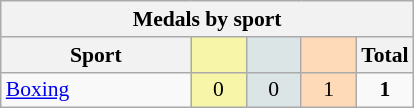<table class="wikitable" style="font-size:90%; text-align:center;">
<tr>
<th colspan="5">Medals by sport</th>
</tr>
<tr>
<th width="120">Sport</th>
<th scope="col" width="30" style="background:#F7F6A8;"></th>
<th scope="col" width="30" style="background:#DCE5E5;"></th>
<th scope="col" width="30" style="background:#FFDAB9;"></th>
<th width="30">Total</th>
</tr>
<tr>
<td align="left"><a href='#'>Boxing</a></td>
<td style="background:#F7F6A8;">0</td>
<td style="background:#DCE5E5;">0</td>
<td style="background:#FFDAB9;">1</td>
<td><strong>1</strong></td>
</tr>
</table>
